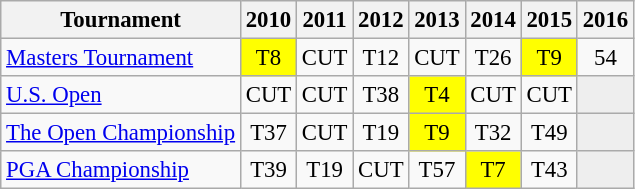<table class="wikitable" style="font-size:95%;text-align:center;">
<tr>
<th>Tournament</th>
<th>2010</th>
<th>2011</th>
<th>2012</th>
<th>2013</th>
<th>2014</th>
<th>2015</th>
<th>2016</th>
</tr>
<tr>
<td align=left><a href='#'>Masters Tournament</a></td>
<td style="background:yellow;">T8</td>
<td>CUT</td>
<td>T12</td>
<td>CUT</td>
<td>T26</td>
<td style="background:yellow;">T9</td>
<td>54</td>
</tr>
<tr>
<td align=left><a href='#'>U.S. Open</a></td>
<td>CUT</td>
<td>CUT</td>
<td>T38</td>
<td style="background:yellow;">T4</td>
<td>CUT</td>
<td>CUT</td>
<td style="background:#eeeeee;"></td>
</tr>
<tr>
<td align=left><a href='#'>The Open Championship</a></td>
<td>T37</td>
<td>CUT</td>
<td>T19</td>
<td style="background:yellow;">T9</td>
<td>T32</td>
<td>T49</td>
<td style="background:#eeeeee;"></td>
</tr>
<tr>
<td align=left><a href='#'>PGA Championship</a></td>
<td>T39</td>
<td>T19</td>
<td>CUT</td>
<td>T57</td>
<td style="background:yellow;">T7</td>
<td>T43</td>
<td style="background:#eeeeee;"></td>
</tr>
</table>
